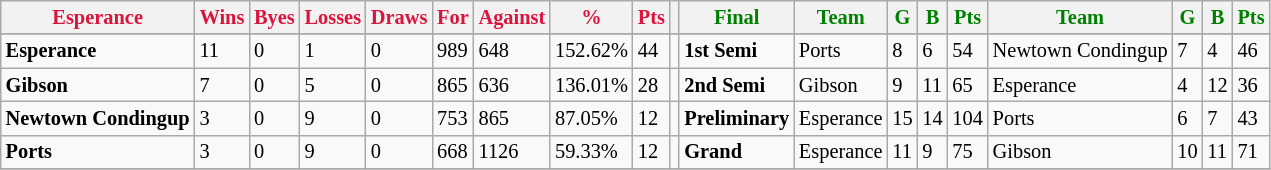<table style="font-size: 85%; text-align: left;" class="wikitable">
<tr>
<th style="color:crimson">Esperance</th>
<th style="color:crimson">Wins</th>
<th style="color:crimson">Byes</th>
<th style="color:crimson">Losses</th>
<th style="color:crimson">Draws</th>
<th style="color:crimson">For</th>
<th style="color:crimson">Against</th>
<th style="color:crimson">%</th>
<th style="color:crimson">Pts</th>
<th></th>
<th style="color:green">Final</th>
<th style="color:green">Team</th>
<th style="color:green">G</th>
<th style="color:green">B</th>
<th style="color:green">Pts</th>
<th style="color:green">Team</th>
<th style="color:green">G</th>
<th style="color:green">B</th>
<th style="color:green">Pts</th>
</tr>
<tr>
</tr>
<tr>
</tr>
<tr>
<td><strong>	Esperance	</strong></td>
<td>11</td>
<td>0</td>
<td>1</td>
<td>0</td>
<td>989</td>
<td>648</td>
<td>152.62%</td>
<td>44</td>
<td></td>
<td><strong>1st Semi</strong></td>
<td>Ports</td>
<td>8</td>
<td>6</td>
<td>54</td>
<td>Newtown Condingup</td>
<td>7</td>
<td>4</td>
<td>46</td>
</tr>
<tr>
<td><strong>	Gibson	</strong></td>
<td>7</td>
<td>0</td>
<td>5</td>
<td>0</td>
<td>865</td>
<td>636</td>
<td>136.01%</td>
<td>28</td>
<td></td>
<td><strong>2nd Semi</strong></td>
<td>Gibson</td>
<td>9</td>
<td>11</td>
<td>65</td>
<td>Esperance</td>
<td>4</td>
<td>12</td>
<td>36</td>
</tr>
<tr>
<td><strong>	Newtown Condingup	</strong></td>
<td>3</td>
<td>0</td>
<td>9</td>
<td>0</td>
<td>753</td>
<td>865</td>
<td>87.05%</td>
<td>12</td>
<td></td>
<td><strong>Preliminary</strong></td>
<td>Esperance</td>
<td>15</td>
<td>14</td>
<td>104</td>
<td>Ports</td>
<td>6</td>
<td>7</td>
<td>43</td>
</tr>
<tr>
<td><strong>	Ports	</strong></td>
<td>3</td>
<td>0</td>
<td>9</td>
<td>0</td>
<td>668</td>
<td>1126</td>
<td>59.33%</td>
<td>12</td>
<td></td>
<td><strong>Grand</strong></td>
<td>Esperance</td>
<td>11</td>
<td>9</td>
<td>75</td>
<td>Gibson</td>
<td>10</td>
<td>11</td>
<td>71</td>
</tr>
<tr>
</tr>
</table>
